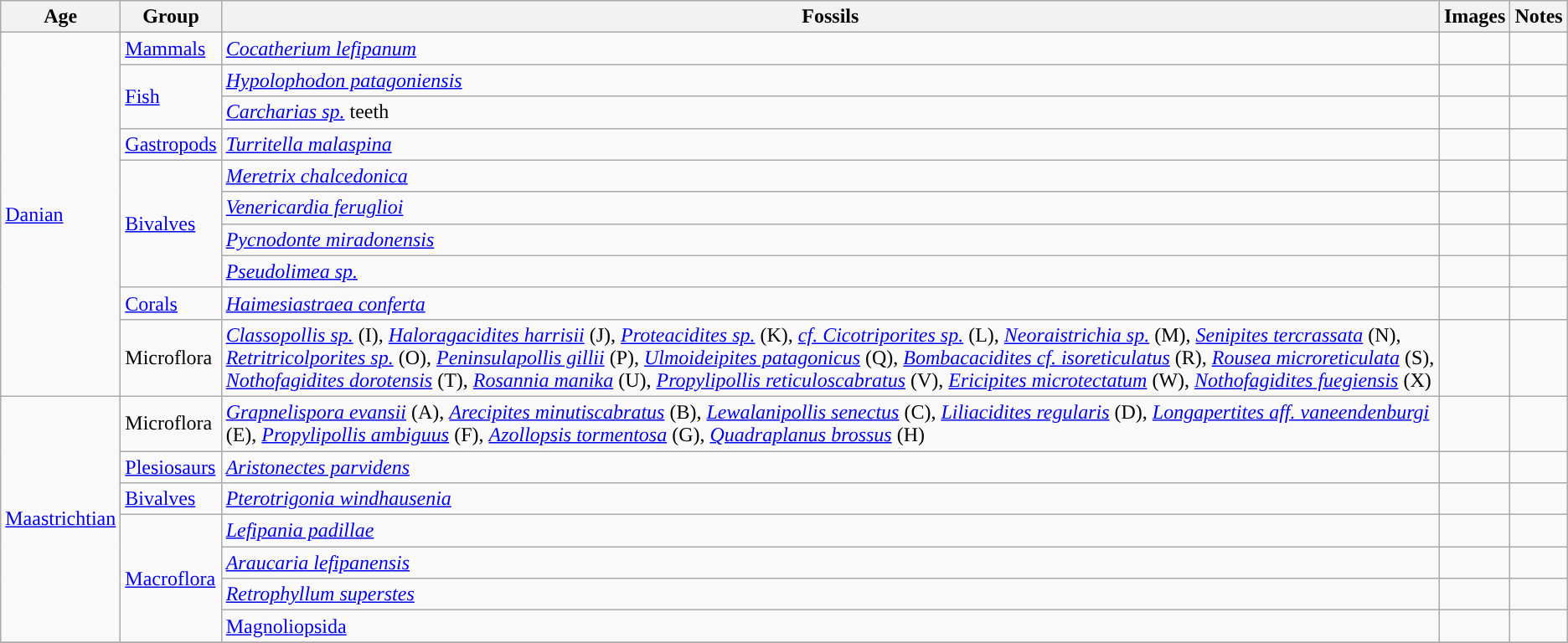<table class="wikitable sortable">
<tr>
<th>Age</th>
<th>Group</th>
<th>Fossils</th>
<th>Images</th>
<th class=unsortable>Notes</th>
</tr>
<tr>
<td rowspan=10 style="background-color: "><a href='#'>Danian</a></td>
<td><a href='#'>Mammals</a></td>
<td><em><a href='#'>Cocatherium lefipanum</a></em></td>
<td></td>
<td align=center></td>
</tr>
<tr>
<td rowspan=2><a href='#'>Fish</a></td>
<td><em><a href='#'>Hypolophodon patagoniensis</a></em></td>
<td></td>
<td align=center></td>
</tr>
<tr>
<td><em><a href='#'>Carcharias sp.</a></em> teeth</td>
<td></td>
<td align=center></td>
</tr>
<tr>
<td><a href='#'>Gastropods</a></td>
<td><em><a href='#'>Turritella malaspina</a></em></td>
<td></td>
<td align=center></td>
</tr>
<tr>
<td rowspan=4><a href='#'>Bivalves</a></td>
<td><em><a href='#'>Meretrix chalcedonica</a></em></td>
<td></td>
<td align=center></td>
</tr>
<tr>
<td><em><a href='#'>Venericardia feruglioi</a></em></td>
<td></td>
<td align=center></td>
</tr>
<tr>
<td><em><a href='#'>Pycnodonte miradonensis</a></em></td>
<td></td>
<td align=center></td>
</tr>
<tr>
<td><em><a href='#'>Pseudolimea sp.</a></em></td>
<td></td>
<td align=center></td>
</tr>
<tr>
<td><a href='#'>Corals</a></td>
<td><em><a href='#'>Haimesiastraea conferta</a></em></td>
<td></td>
<td align=center></td>
</tr>
<tr>
<td>Microflora</td>
<td><em><a href='#'>Classopollis sp.</a></em> (I), <em><a href='#'>Haloragacidites harrisii</a></em> (J), <em><a href='#'>Proteacidites sp.</a></em> (K), <em><a href='#'>cf. Cicotriporites sp.</a></em> (L), <em><a href='#'>Neoraistrichia sp.</a></em> (M), <em><a href='#'>Senipites tercrassata</a></em> (N), <em><a href='#'>Retritricolporites sp.</a></em> (O), <em><a href='#'>Peninsulapollis gillii</a></em> (P), <em><a href='#'>Ulmoideipites patagonicus</a></em> (Q), <em><a href='#'>Bombacacidites cf. isoreticulatus</a></em> (R), <em><a href='#'>Rousea microreticulata</a></em> (S), <em><a href='#'>Nothofagidites dorotensis</a></em> (T), <em><a href='#'>Rosannia manika</a></em> (U), <em><a href='#'>Propylipollis reticuloscabratus</a></em> (V), <em><a href='#'>Ericipites microtectatum</a></em> (W), <em><a href='#'>Nothofagidites fuegiensis</a></em> (X)</td>
<td></td>
<td align=center></td>
</tr>
<tr>
<td rowspan=7 style="background-color: "><a href='#'>Maastrichtian</a></td>
<td>Microflora</td>
<td><em><a href='#'>Grapnelispora evansii</a></em> (A), <em><a href='#'>Arecipites minutiscabratus</a></em> (B), <em><a href='#'>Lewalanipollis senectus</a></em> (C), <em><a href='#'>Liliacidites regularis</a></em> (D), <em><a href='#'>Longapertites aff. vaneendenburgi</a></em> (E), <em><a href='#'>Propylipollis ambiguus</a></em> (F), <em><a href='#'>Azollopsis tormentosa</a></em> (G), <em><a href='#'>Quadraplanus brossus</a></em> (H)</td>
<td></td>
<td align=center></td>
</tr>
<tr>
<td><a href='#'>Plesiosaurs</a></td>
<td><em><a href='#'>Aristonectes parvidens</a></em></td>
<td></td>
<td align=center></td>
</tr>
<tr>
<td><a href='#'>Bivalves</a></td>
<td><em><a href='#'>Pterotrigonia windhausenia</a></em></td>
<td></td>
<td align=center></td>
</tr>
<tr>
<td rowspan=4><a href='#'>Macroflora</a></td>
<td><em><a href='#'>Lefipania padillae</a></em></td>
<td></td>
<td align=center></td>
</tr>
<tr>
<td><em><a href='#'>Araucaria lefipanensis</a></em></td>
<td></td>
<td align=center></td>
</tr>
<tr>
<td><em><a href='#'>Retrophyllum superstes</a></em></td>
<td></td>
<td align=center></td>
</tr>
<tr>
<td><a href='#'>Magnoliopsida</a></td>
<td></td>
<td align=center></td>
</tr>
<tr>
</tr>
</table>
